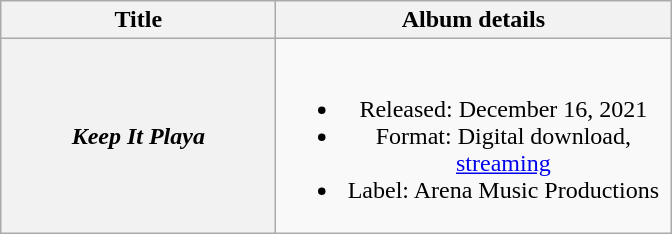<table class="wikitable plainrowheaders" style="text-align: center;">
<tr>
<th scope="col" style="width:11em;">Title</th>
<th scope="col" style="width:16em;">Album details</th>
</tr>
<tr>
<th scope="row"><em>Keep It Playa</em></th>
<td><br><ul><li>Released: December 16, 2021</li><li>Format: Digital download, <a href='#'>streaming</a></li><li>Label: Arena Music Productions</li></ul></td>
</tr>
</table>
